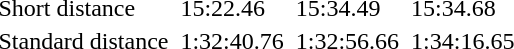<table>
<tr>
<td>Short distance<br></td>
<td></td>
<td>15:22.46</td>
<td></td>
<td>15:34.49</td>
<td></td>
<td>15:34.68</td>
</tr>
<tr>
<td>Standard distance<br></td>
<td></td>
<td>1:32:40.76</td>
<td></td>
<td>1:32:56.66</td>
<td></td>
<td>1:34:16.65</td>
</tr>
</table>
